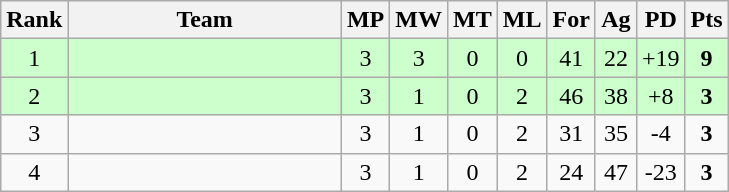<table class=wikitable style="text-align:center">
<tr>
<th width=20>Rank</th>
<th width=175>Team</th>
<th width=20>MP</th>
<th width=20>MW</th>
<th width=20>MT</th>
<th width=20>ML</th>
<th width=20>For</th>
<th width=20>Ag</th>
<th width=20>PD</th>
<th width=20>Pts</th>
</tr>
<tr bgcolor="#ccffcc">
<td>1</td>
<td align=left><strong></strong></td>
<td>3</td>
<td>3</td>
<td>0</td>
<td>0</td>
<td>41</td>
<td>22</td>
<td>+19</td>
<td><strong>9</strong></td>
</tr>
<tr bgcolor="#ccffcc">
<td>2</td>
<td align=left><strong></strong></td>
<td>3</td>
<td>1</td>
<td>0</td>
<td>2</td>
<td>46</td>
<td>38</td>
<td>+8</td>
<td><strong>3</strong></td>
</tr>
<tr>
<td>3</td>
<td align=left></td>
<td>3</td>
<td>1</td>
<td>0</td>
<td>2</td>
<td>31</td>
<td>35</td>
<td>-4</td>
<td><strong>3</strong></td>
</tr>
<tr>
<td>4</td>
<td align=left></td>
<td>3</td>
<td>1</td>
<td>0</td>
<td>2</td>
<td>24</td>
<td>47</td>
<td>-23</td>
<td><strong>3</strong></td>
</tr>
</table>
